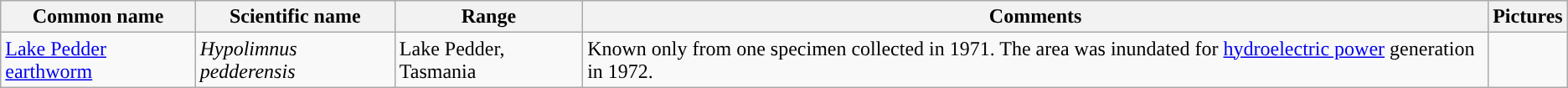<table class="wikitable">
<tr>
<th>Common name</th>
<th>Scientific name</th>
<th>Range</th>
<th class="unsortable">Comments</th>
<th class="unsortable">Pictures</th>
</tr>
<tr>
<td><a href='#'>Lake Pedder earthworm</a></td>
<td><em>Hypolimnus pedderensis</em></td>
<td>Lake Pedder, Tasmania</td>
<td>Known only from one specimen collected in 1971. The area was inundated for <a href='#'>hydroelectric power</a> generation in 1972.</td>
<td></td>
</tr>
</table>
